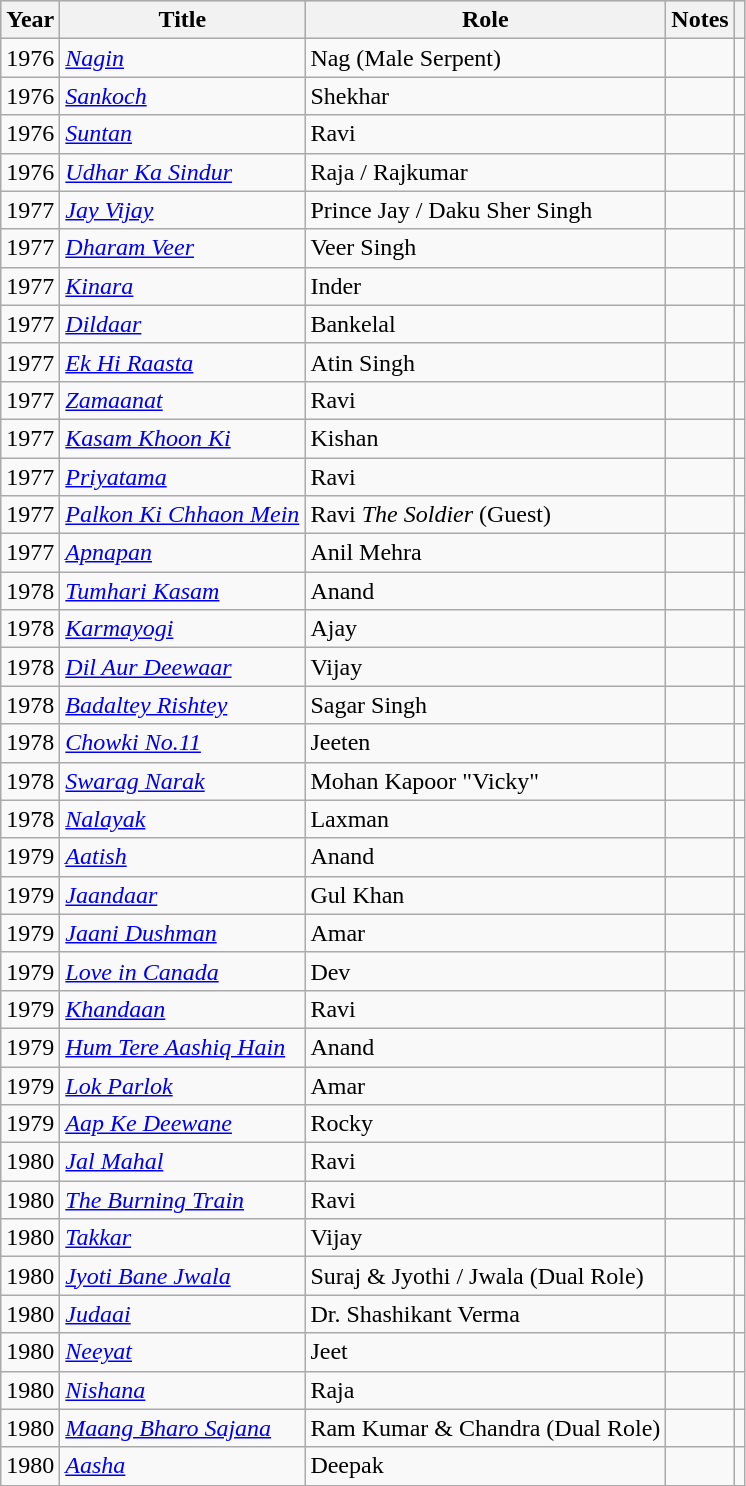<table class="wikitable sortable">
<tr style="background:#ccc; align:center,">
<th>Year</th>
<th>Title</th>
<th>Role</th>
<th>Notes</th>
<th></th>
</tr>
<tr>
<td>1976</td>
<td><em><a href='#'>Nagin</a></em></td>
<td>Nag (Male Serpent)</td>
<td></td>
<td></td>
</tr>
<tr>
<td>1976</td>
<td><em><a href='#'>Sankoch</a></em></td>
<td>Shekhar</td>
<td></td>
<td></td>
</tr>
<tr>
<td>1976</td>
<td><em><a href='#'>Suntan</a></em></td>
<td>Ravi</td>
<td></td>
<td></td>
</tr>
<tr>
<td>1976</td>
<td><em><a href='#'>Udhar Ka Sindur</a></em></td>
<td>Raja / Rajkumar</td>
<td></td>
<td></td>
</tr>
<tr>
<td>1977</td>
<td><em><a href='#'>Jay Vijay</a></em></td>
<td>Prince Jay / Daku Sher Singh</td>
<td></td>
<td></td>
</tr>
<tr>
<td>1977</td>
<td><em><a href='#'>Dharam Veer</a></em></td>
<td>Veer Singh</td>
<td></td>
<td></td>
</tr>
<tr>
<td>1977</td>
<td><em><a href='#'>Kinara</a></em></td>
<td>Inder</td>
<td></td>
<td></td>
</tr>
<tr>
<td>1977</td>
<td><em><a href='#'>Dildaar</a></em></td>
<td>Bankelal</td>
<td></td>
<td></td>
</tr>
<tr>
<td>1977</td>
<td><em><a href='#'>Ek Hi Raasta</a></em></td>
<td>Atin Singh</td>
<td></td>
<td></td>
</tr>
<tr>
<td>1977</td>
<td><em><a href='#'>Zamaanat</a></em></td>
<td>Ravi</td>
<td></td>
<td></td>
</tr>
<tr>
<td>1977</td>
<td><em><a href='#'>Kasam Khoon Ki</a></em></td>
<td>Kishan</td>
<td></td>
<td></td>
</tr>
<tr>
<td>1977</td>
<td><em><a href='#'>Priyatama</a></em></td>
<td>Ravi</td>
<td></td>
<td></td>
</tr>
<tr>
<td>1977</td>
<td><em><a href='#'>Palkon Ki Chhaon Mein</a></em></td>
<td>Ravi <em>The Soldier</em> (Guest)</td>
<td></td>
<td></td>
</tr>
<tr>
<td>1977</td>
<td><em><a href='#'>Apnapan</a></em></td>
<td>Anil Mehra</td>
<td></td>
<td></td>
</tr>
<tr>
<td>1978</td>
<td><em><a href='#'>Tumhari Kasam</a></em></td>
<td>Anand</td>
<td></td>
<td></td>
</tr>
<tr>
<td>1978</td>
<td><em><a href='#'>Karmayogi</a></em></td>
<td>Ajay</td>
<td></td>
<td></td>
</tr>
<tr>
<td>1978</td>
<td><em><a href='#'>Dil Aur Deewaar</a></em></td>
<td>Vijay</td>
<td></td>
<td></td>
</tr>
<tr>
<td>1978</td>
<td><em><a href='#'>Badaltey Rishtey</a></em></td>
<td>Sagar Singh</td>
<td></td>
<td></td>
</tr>
<tr>
<td>1978</td>
<td><em><a href='#'>Chowki No.11</a></em></td>
<td>Jeeten</td>
<td></td>
<td></td>
</tr>
<tr>
<td>1978</td>
<td><em><a href='#'>Swarag Narak</a></em></td>
<td>Mohan Kapoor "Vicky"</td>
<td></td>
<td></td>
</tr>
<tr>
<td>1978</td>
<td><em><a href='#'>Nalayak</a></em></td>
<td>Laxman</td>
<td></td>
<td></td>
</tr>
<tr>
<td>1979</td>
<td><em><a href='#'>Aatish</a></em></td>
<td>Anand</td>
<td></td>
<td></td>
</tr>
<tr>
<td>1979</td>
<td><em><a href='#'>Jaandaar</a></em></td>
<td>Gul Khan</td>
<td></td>
<td></td>
</tr>
<tr>
<td>1979</td>
<td><em><a href='#'>Jaani Dushman</a></em></td>
<td>Amar</td>
<td></td>
<td></td>
</tr>
<tr>
<td>1979</td>
<td><em><a href='#'>Love in Canada</a></em></td>
<td>Dev</td>
<td></td>
<td></td>
</tr>
<tr>
<td>1979</td>
<td><em><a href='#'>Khandaan</a></em></td>
<td>Ravi</td>
<td></td>
<td></td>
</tr>
<tr>
<td>1979</td>
<td><em><a href='#'>Hum Tere Aashiq Hain</a></em></td>
<td>Anand</td>
<td></td>
<td></td>
</tr>
<tr>
<td>1979</td>
<td><em><a href='#'>Lok Parlok</a></em></td>
<td>Amar</td>
<td></td>
<td></td>
</tr>
<tr>
<td>1979</td>
<td><em><a href='#'>Aap Ke Deewane</a></em></td>
<td>Rocky</td>
<td></td>
<td></td>
</tr>
<tr>
<td>1980</td>
<td><em><a href='#'>Jal Mahal</a></em></td>
<td>Ravi</td>
<td></td>
<td></td>
</tr>
<tr>
<td>1980</td>
<td><em><a href='#'>The Burning Train</a></em></td>
<td>Ravi</td>
<td></td>
<td></td>
</tr>
<tr>
<td>1980</td>
<td><em><a href='#'>Takkar</a></em></td>
<td>Vijay</td>
<td></td>
<td></td>
</tr>
<tr>
<td>1980</td>
<td><em><a href='#'>Jyoti Bane Jwala</a></em></td>
<td>Suraj & Jyothi / Jwala (Dual Role)</td>
<td></td>
<td></td>
</tr>
<tr>
<td>1980</td>
<td><em><a href='#'>Judaai</a></em></td>
<td>Dr. Shashikant Verma</td>
<td></td>
<td></td>
</tr>
<tr>
<td>1980</td>
<td><em><a href='#'>Neeyat</a></em></td>
<td>Jeet</td>
<td></td>
<td></td>
</tr>
<tr>
<td>1980</td>
<td><em><a href='#'>Nishana</a></em></td>
<td>Raja</td>
<td></td>
<td></td>
</tr>
<tr>
<td>1980</td>
<td><em><a href='#'>Maang Bharo Sajana</a></em></td>
<td>Ram Kumar & Chandra (Dual Role)</td>
<td></td>
<td></td>
</tr>
<tr>
<td>1980</td>
<td><em><a href='#'>Aasha</a></em></td>
<td>Deepak</td>
<td></td>
<td></td>
</tr>
</table>
